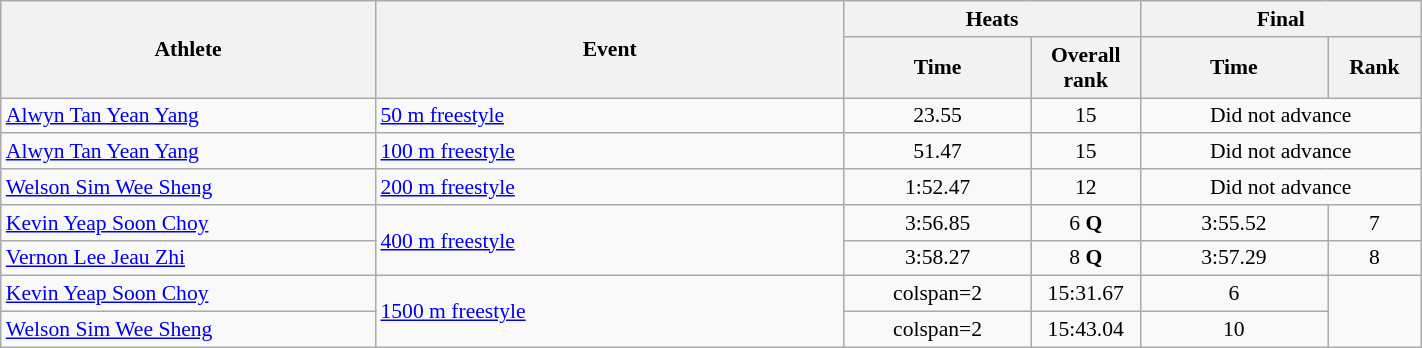<table class="wikitable" width="75%" style="text-align:center; font-size:90%">
<tr>
<th rowspan="2" width="20%">Athlete</th>
<th rowspan="2" width="25%">Event</th>
<th colspan="2" width="15%">Heats</th>
<th colspan="2" width="15%">Final</th>
</tr>
<tr>
<th width="10%">Time</th>
<th>Overall rank</th>
<th width="10%">Time</th>
<th>Rank</th>
</tr>
<tr>
<td align=left><a href='#'>Alwyn Tan Yean Yang</a></td>
<td align=left><a href='#'>50 m freestyle</a></td>
<td>23.55</td>
<td>15</td>
<td colspan=2>Did not advance</td>
</tr>
<tr>
<td align=left><a href='#'>Alwyn Tan Yean Yang</a></td>
<td align=left><a href='#'>100 m freestyle</a></td>
<td>51.47</td>
<td>15</td>
<td colspan=2>Did not advance</td>
</tr>
<tr>
<td align=left><a href='#'>Welson Sim Wee Sheng</a></td>
<td align=left><a href='#'>200 m freestyle</a></td>
<td>1:52.47</td>
<td>12</td>
<td colspan=2>Did not advance</td>
</tr>
<tr>
<td align=left><a href='#'>Kevin Yeap Soon Choy</a></td>
<td align=left rowspan=2><a href='#'>400 m freestyle</a></td>
<td>3:56.85</td>
<td>6 <strong>Q</strong></td>
<td>3:55.52</td>
<td>7</td>
</tr>
<tr>
<td align=left><a href='#'>Vernon Lee Jeau Zhi</a></td>
<td>3:58.27</td>
<td>8 <strong>Q</strong></td>
<td>3:57.29</td>
<td>8</td>
</tr>
<tr>
<td align=left><a href='#'>Kevin Yeap Soon Choy</a></td>
<td align=left rowspan=2><a href='#'>1500 m freestyle</a></td>
<td>colspan=2 </td>
<td>15:31.67</td>
<td>6</td>
</tr>
<tr>
<td align=left><a href='#'>Welson Sim Wee Sheng</a></td>
<td>colspan=2 </td>
<td>15:43.04</td>
<td>10</td>
</tr>
</table>
